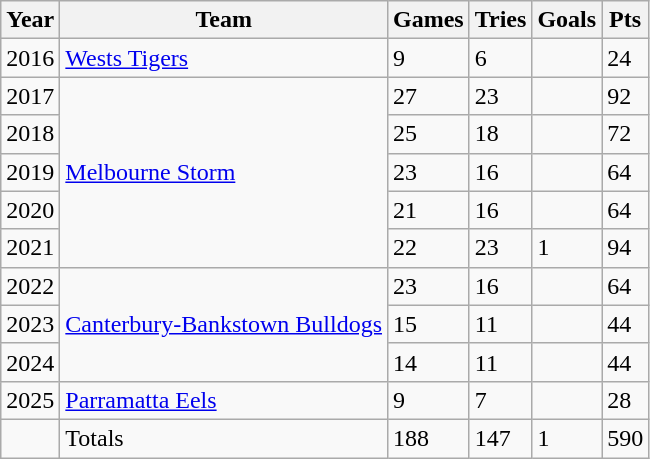<table class="wikitable">
<tr>
<th>Year</th>
<th>Team</th>
<th>Games</th>
<th>Tries</th>
<th>Goals</th>
<th>Pts</th>
</tr>
<tr>
<td>2016</td>
<td> <a href='#'>Wests Tigers</a></td>
<td>9</td>
<td>6</td>
<td></td>
<td>24</td>
</tr>
<tr>
<td>2017</td>
<td rowspan="5"> <a href='#'>Melbourne Storm</a></td>
<td>27</td>
<td>23</td>
<td></td>
<td>92</td>
</tr>
<tr>
<td>2018</td>
<td>25</td>
<td>18</td>
<td></td>
<td>72</td>
</tr>
<tr>
<td>2019</td>
<td>23</td>
<td>16</td>
<td></td>
<td>64</td>
</tr>
<tr>
<td>2020</td>
<td>21</td>
<td>16</td>
<td></td>
<td>64</td>
</tr>
<tr>
<td>2021</td>
<td>22</td>
<td>23</td>
<td>1</td>
<td>94</td>
</tr>
<tr>
<td>2022</td>
<td rowspan="3"> <a href='#'>Canterbury-Bankstown Bulldogs</a></td>
<td>23</td>
<td>16</td>
<td></td>
<td>64</td>
</tr>
<tr>
<td>2023</td>
<td>15</td>
<td>11</td>
<td></td>
<td>44</td>
</tr>
<tr>
<td>2024</td>
<td>14</td>
<td>11</td>
<td></td>
<td>44</td>
</tr>
<tr>
<td>2025</td>
<td> <a href='#'>Parramatta Eels</a></td>
<td>9</td>
<td>7</td>
<td></td>
<td>28</td>
</tr>
<tr>
<td></td>
<td>Totals</td>
<td>188</td>
<td>147</td>
<td>1</td>
<td>590</td>
</tr>
</table>
